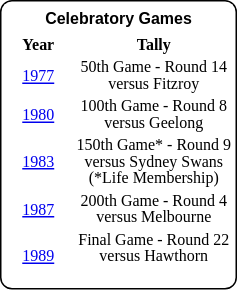<table style="margin-right:4px; margin-top:8px; float:right; border:1px #000 solid; border-radius:8px; background:#fff; font-family:Verdana; font-size:8pt; text-align:center;">
<tr style="background:#fff;">
<td colspan="2;" style="padding:3px; margin-bottom:-3px; margin-top:2px; font-family:Arial; "><strong>Celebratory Games</strong></td>
</tr>
<tr>
<th style="width:30%;">Year</th>
<th style="width:70%;">Tally</th>
</tr>
<tr>
<td><a href='#'>1977</a></td>
<td>50th Game - Round 14<br>versus Fitzroy</td>
</tr>
<tr>
<td><a href='#'>1980</a></td>
<td>100th Game - Round 8<br>versus Geelong</td>
</tr>
<tr>
<td><a href='#'>1983</a></td>
<td>150th Game* - Round 9<br>versus Sydney Swans<br>(*Life Membership)</td>
</tr>
<tr>
<td><a href='#'>1987</a></td>
<td>200th Game - Round 4<br>versus Melbourne</td>
</tr>
<tr>
<td><a href='#'>1989</a></td>
<td>Final Game - Round 22<br>versus Hawthorn<br><br></td>
</tr>
<tr>
</tr>
</table>
